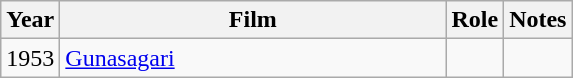<table class="wikitable sortable">
<tr>
<th>Year</th>
<th width=250>Film</th>
<th>Role</th>
<th>Notes</th>
</tr>
<tr>
<td>1953</td>
<td><a href='#'>Gunasagari</a></td>
<td></td>
<td></td>
</tr>
</table>
